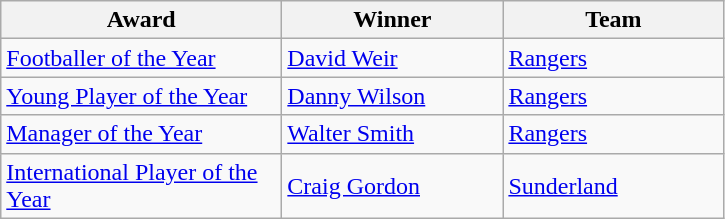<table class="wikitable">
<tr>
<th width=180>Award</th>
<th width=140>Winner</th>
<th width=140>Team</th>
</tr>
<tr>
<td><a href='#'>Footballer of the Year</a></td>
<td><a href='#'>David Weir</a></td>
<td><a href='#'>Rangers</a></td>
</tr>
<tr>
<td><a href='#'>Young Player of the Year</a></td>
<td><a href='#'>Danny Wilson</a></td>
<td><a href='#'>Rangers</a></td>
</tr>
<tr>
<td><a href='#'>Manager of the Year</a></td>
<td><a href='#'>Walter Smith</a></td>
<td><a href='#'>Rangers</a></td>
</tr>
<tr>
<td><a href='#'>International Player of the Year</a></td>
<td><a href='#'>Craig Gordon</a></td>
<td><a href='#'>Sunderland</a></td>
</tr>
</table>
